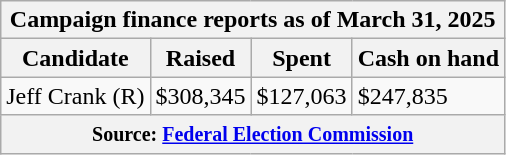<table class="wikitable sortable">
<tr>
<th colspan=4>Campaign finance reports as of March 31, 2025</th>
</tr>
<tr style="text-align:center;">
<th>Candidate</th>
<th>Raised</th>
<th>Spent</th>
<th>Cash on hand</th>
</tr>
<tr>
<td>Jeff Crank (R)</td>
<td>$308,345</td>
<td>$127,063</td>
<td>$247,835</td>
</tr>
<tr>
<th colspan="4"><small>Source: <a href='#'>Federal Election Commission</a></small></th>
</tr>
</table>
